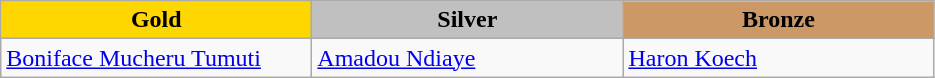<table class="wikitable" style="text-align:left">
<tr align="center">
<td width=200 bgcolor=gold><strong>Gold</strong></td>
<td width=200 bgcolor=silver><strong>Silver</strong></td>
<td width=200 bgcolor=CC9966><strong>Bronze</strong></td>
</tr>
<tr>
<td><a href='#'>Boniface Mucheru Tumuti</a><br><em></em></td>
<td><a href='#'>Amadou Ndiaye</a><br><em></em></td>
<td><a href='#'>Haron Koech</a><br><em></em></td>
</tr>
</table>
